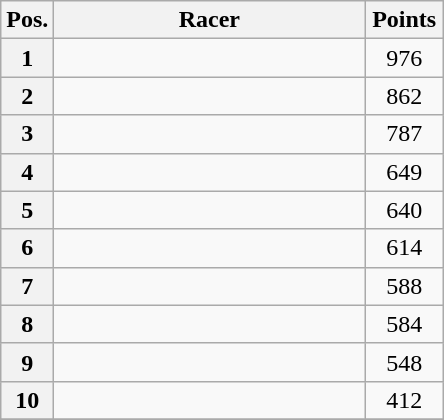<table class="wikitable sortable plainrowheaders" style="text-align:center;">
<tr>
<th scope="col">Pos.</th>
<th scope="col" style="width:200px;">Racer</th>
<th style="width:45px;">Points</th>
</tr>
<tr>
<th style="text-align:center;">1</th>
<td align="left"></td>
<td>976</td>
</tr>
<tr>
<th style="text-align:center;">2</th>
<td align="left"></td>
<td>862</td>
</tr>
<tr>
<th style="text-align:center;">3</th>
<td align="left"></td>
<td>787</td>
</tr>
<tr>
<th style="text-align:center;">4</th>
<td align="left"></td>
<td>649</td>
</tr>
<tr>
<th style="text-align:center;">5</th>
<td align="left"></td>
<td>640</td>
</tr>
<tr>
<th style="text-align:center;">6</th>
<td align="left"></td>
<td>614</td>
</tr>
<tr>
<th style="text-align:center;">7</th>
<td align="left"></td>
<td>588</td>
</tr>
<tr>
<th style="text-align:center;">8</th>
<td align="left"></td>
<td>584</td>
</tr>
<tr>
<th style="text-align:center;">9</th>
<td align="left"></td>
<td>548</td>
</tr>
<tr>
<th style="text-align:center;">10</th>
<td align="left"></td>
<td>412</td>
</tr>
<tr>
</tr>
</table>
